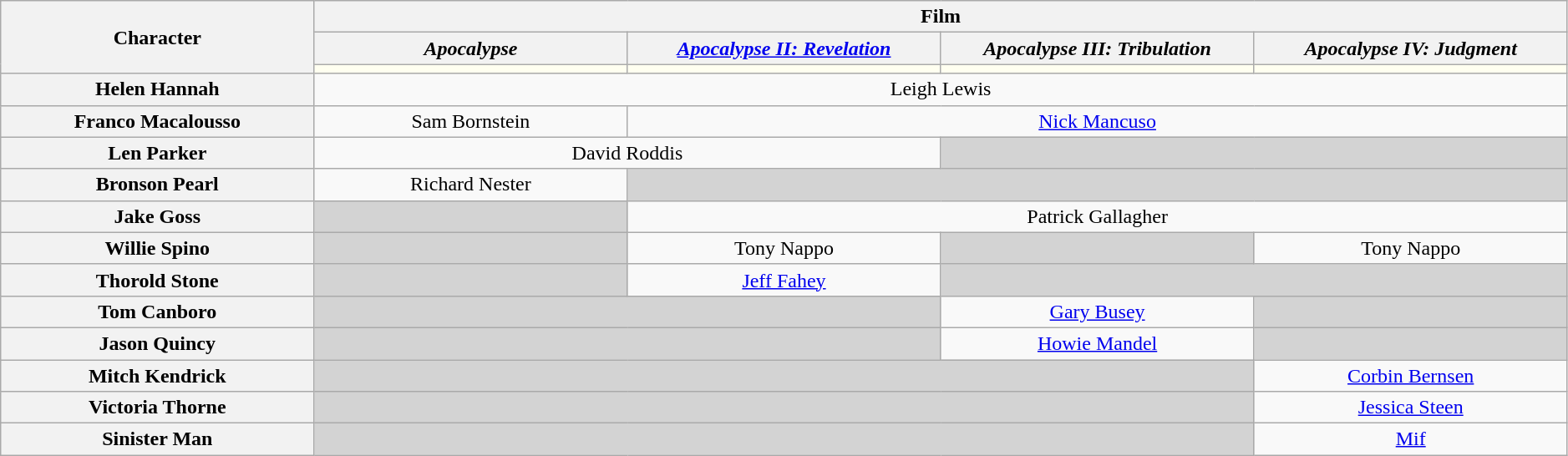<table class="wikitable" style="text-align:center" width=99%>
<tr>
<th rowspan="3" width="20%">Character</th>
<th colspan="4" align="center">Film</th>
</tr>
<tr>
<th align="center" width="20%"><em>Apocalypse</em></th>
<th align="center" width="20%"><em><a href='#'>Apocalypse II: Revelation</a></em></th>
<th align="center" width="20%"><em>Apocalypse III: Tribulation</em></th>
<th align="center" width="20%"><em>Apocalypse IV: Judgment</em></th>
</tr>
<tr>
<th style="background:ivory;"></th>
<th style="background:ivory;"></th>
<th style="background:ivory;"></th>
<th style="background:ivory;"></th>
</tr>
<tr>
<th>Helen Hannah</th>
<td colspan="4">Leigh Lewis</td>
</tr>
<tr>
<th>Franco Macalousso</th>
<td>Sam Bornstein</td>
<td colspan="3"><a href='#'>Nick Mancuso</a></td>
</tr>
<tr>
<th>Len Parker</th>
<td colspan="2">David Roddis</td>
<td colspan="2" style="background-color:lightgrey;"> </td>
</tr>
<tr>
<th>Bronson Pearl</th>
<td>Richard Nester</td>
<td colspan="3" style="background-color:lightgrey;"> </td>
</tr>
<tr>
<th>Jake Goss</th>
<td style="background-color:lightgrey;"> </td>
<td colspan="3">Patrick Gallagher</td>
</tr>
<tr>
<th>Willie Spino</th>
<td style="background-color:lightgrey;"> </td>
<td>Tony Nappo</td>
<td style="background-color:lightgrey;"> </td>
<td>Tony Nappo</td>
</tr>
<tr>
<th>Thorold Stone</th>
<td style="background-color:lightgrey;"> </td>
<td><a href='#'>Jeff Fahey</a></td>
<td colspan="2" style="background-color:lightgrey;"> </td>
</tr>
<tr>
<th>Tom Canboro</th>
<td colspan="2" style="background-color:lightgrey;"> </td>
<td><a href='#'>Gary Busey</a></td>
<td style="background-color:lightgrey;"> </td>
</tr>
<tr>
<th>Jason Quincy</th>
<td colspan="2" style="background-color:lightgrey;"> </td>
<td><a href='#'>Howie Mandel</a></td>
<td style="background-color:lightgrey;"> </td>
</tr>
<tr>
<th>Mitch Kendrick</th>
<td colspan="3" style="background-color:lightgrey;"> </td>
<td><a href='#'>Corbin Bernsen</a></td>
</tr>
<tr>
<th>Victoria Thorne</th>
<td colspan="3" style="background-color:lightgrey;"> </td>
<td><a href='#'>Jessica Steen</a></td>
</tr>
<tr>
<th>Sinister Man</th>
<td colspan="3" style="background-color:lightgrey;"> </td>
<td><a href='#'>Mif</a></td>
</tr>
</table>
